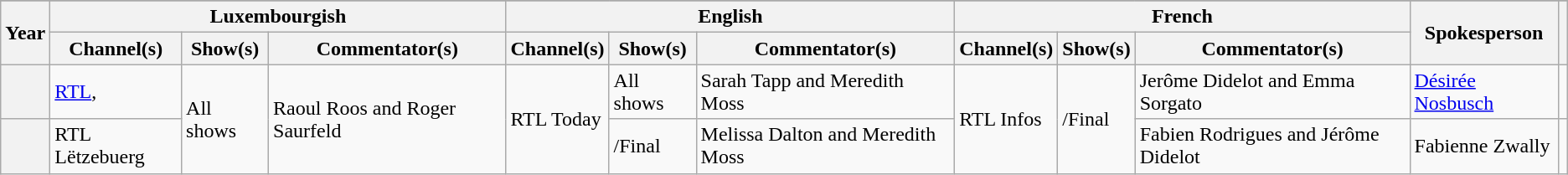<table class="wikitable plainrowheaders">
<tr>
</tr>
<tr>
<th scope="col" rowspan="2">Year</th>
<th scope="col" colspan="3">Luxembourgish</th>
<th scope="col" colspan="3">English</th>
<th scope="col" colspan="3">French</th>
<th scope="col" rowspan="2">Spokesperson</th>
<th scope="col" rowspan="2"></th>
</tr>
<tr>
<th scope="col">Channel(s)</th>
<th scope="col">Show(s)</th>
<th scope="col">Commentator(s)</th>
<th scope="col">Channel(s)</th>
<th scope="col">Show(s)</th>
<th scope="col">Commentator(s)</th>
<th scope="col">Channel(s)</th>
<th scope="col">Show(s)</th>
<th scope="col">Commentator(s)</th>
</tr>
<tr>
<th scope="row"></th>
<td><a href='#'>RTL</a>, </td>
<td rowspan="2">All shows</td>
<td rowspan="2">Raoul Roos and Roger Saurfeld</td>
<td rowspan="2">RTL Today</td>
<td>All shows</td>
<td>Sarah Tapp and Meredith Moss</td>
<td rowspan="2">RTL Infos</td>
<td rowspan="2">/Final</td>
<td>Jerôme Didelot and Emma Sorgato</td>
<td><a href='#'>Désirée Nosbusch</a></td>
<td style="text-align:center;"></td>
</tr>
<tr>
<th scope="row"></th>
<td>RTL Lëtzebuerg</td>
<td>/Final</td>
<td>Melissa Dalton and Meredith Moss</td>
<td>Fabien Rodrigues and Jérôme Didelot</td>
<td>Fabienne Zwally</td>
<td style="text-align:center"></td>
</tr>
</table>
